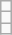<table class="wikitable">
<tr>
<td></td>
</tr>
<tr>
<td></td>
</tr>
<tr>
<td></td>
</tr>
</table>
